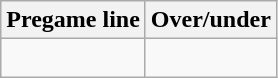<table class="wikitable">
<tr align="center">
<th style=>Pregame line</th>
<th style=>Over/under</th>
</tr>
<tr align="center">
<td> </td>
<td> </td>
</tr>
</table>
